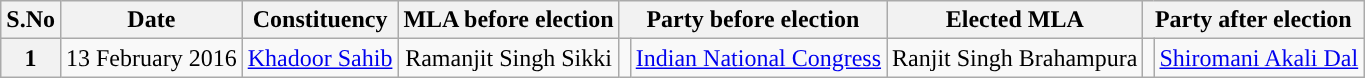<table class="wikitable sortable" style="text-align:center;">
<tr>
<th>S.No</th>
<th>Date</th>
<th>Constituency</th>
<th>MLA before election</th>
<th colspan="2">Party before election</th>
<th>Elected MLA</th>
<th colspan="2">Party after election</th>
</tr>
<tr>
<th>1</th>
<td>13 February 2016</td>
<td><a href='#'>Khadoor Sahib</a></td>
<td>Ramanjit Singh Sikki</td>
<td></td>
<td><a href='#'>Indian National Congress</a></td>
<td>Ranjit Singh Brahampura</td>
<td></td>
<td><a href='#'>Shiromani Akali Dal</a></td>
</tr>
</table>
